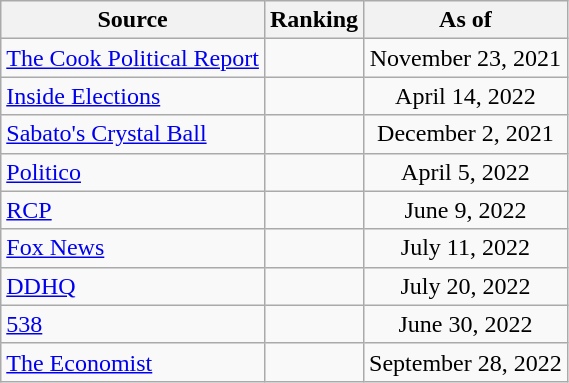<table class="wikitable" style="text-align:center">
<tr>
<th>Source</th>
<th>Ranking</th>
<th>As of</th>
</tr>
<tr>
<td align=left><a href='#'>The Cook Political Report</a></td>
<td></td>
<td>November 23, 2021</td>
</tr>
<tr>
<td align=left><a href='#'>Inside Elections</a></td>
<td></td>
<td>April 14, 2022</td>
</tr>
<tr>
<td align=left><a href='#'>Sabato's Crystal Ball</a></td>
<td></td>
<td>December 2, 2021</td>
</tr>
<tr>
<td style="text-align:left;"><a href='#'>Politico</a></td>
<td></td>
<td>April 5, 2022</td>
</tr>
<tr>
<td style="text-align:left;"><a href='#'>RCP</a></td>
<td></td>
<td>June 9, 2022</td>
</tr>
<tr>
<td align=left><a href='#'>Fox News</a></td>
<td></td>
<td>July 11, 2022</td>
</tr>
<tr>
<td style="text-align:left;"><a href='#'>DDHQ</a></td>
<td></td>
<td>July 20, 2022</td>
</tr>
<tr>
<td style="text-align:left;"><a href='#'>538</a></td>
<td></td>
<td>June 30, 2022</td>
</tr>
<tr>
<td align="left"><a href='#'>The Economist</a></td>
<td></td>
<td>September 28, 2022</td>
</tr>
</table>
